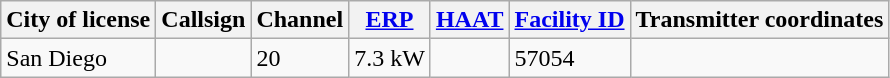<table class="wikitable">
<tr>
<th>City of license</th>
<th>Callsign</th>
<th>Channel</th>
<th><a href='#'>ERP</a></th>
<th><a href='#'>HAAT</a></th>
<th><a href='#'>Facility ID</a></th>
<th>Transmitter coordinates</th>
</tr>
<tr>
<td>San Diego</td>
<td><strong></strong></td>
<td>20</td>
<td>7.3 kW</td>
<td></td>
<td>57054</td>
<td></td>
</tr>
</table>
